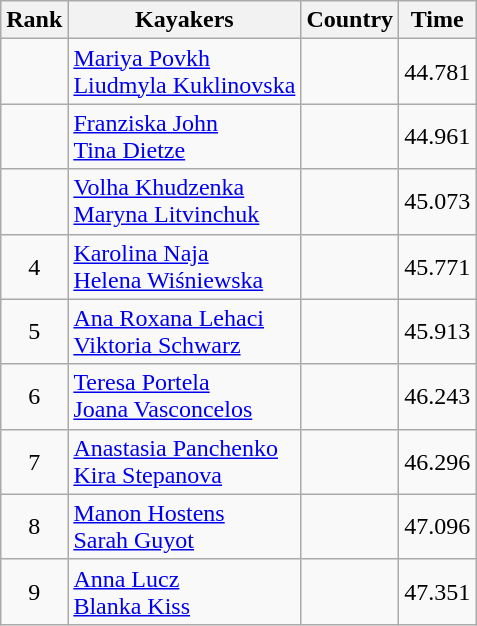<table class="wikitable" style="text-align:center">
<tr>
<th>Rank</th>
<th>Kayakers</th>
<th>Country</th>
<th>Time</th>
</tr>
<tr>
<td></td>
<td align=left><a href='#'>Mariya Povkh</a><br><a href='#'>Liudmyla Kuklinovska</a></td>
<td align=left></td>
<td>44.781</td>
</tr>
<tr>
<td></td>
<td align=left><a href='#'>Franziska John</a><br><a href='#'>Tina Dietze</a></td>
<td align=left></td>
<td>44.961</td>
</tr>
<tr>
<td></td>
<td align=left><a href='#'>Volha Khudzenka</a><br><a href='#'>Maryna Litvinchuk</a></td>
<td align=left></td>
<td>45.073</td>
</tr>
<tr>
<td>4</td>
<td align=left><a href='#'>Karolina Naja</a><br><a href='#'>Helena Wiśniewska</a></td>
<td align=left></td>
<td>45.771</td>
</tr>
<tr>
<td>5</td>
<td align=left><a href='#'>Ana Roxana Lehaci</a><br><a href='#'>Viktoria Schwarz</a></td>
<td align=left></td>
<td>45.913</td>
</tr>
<tr>
<td>6</td>
<td align=left><a href='#'>Teresa Portela</a><br><a href='#'>Joana Vasconcelos</a></td>
<td align=left></td>
<td>46.243</td>
</tr>
<tr>
<td>7</td>
<td align=left><a href='#'>Anastasia Panchenko</a><br><a href='#'>Kira Stepanova</a></td>
<td align=left></td>
<td>46.296</td>
</tr>
<tr>
<td>8</td>
<td align=left><a href='#'>Manon Hostens</a><br><a href='#'>Sarah Guyot</a></td>
<td align=left></td>
<td>47.096</td>
</tr>
<tr>
<td>9</td>
<td align=left><a href='#'>Anna Lucz</a><br><a href='#'>Blanka Kiss</a></td>
<td align=left></td>
<td>47.351</td>
</tr>
</table>
